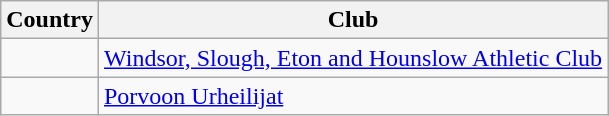<table class="wikitable">
<tr>
<th>Country</th>
<th>Club</th>
</tr>
<tr>
<td></td>
<td><a href='#'>Windsor, Slough, Eton and Hounslow Athletic Club</a></td>
</tr>
<tr>
<td></td>
<td><a href='#'>Porvoon Urheilijat</a></td>
</tr>
</table>
